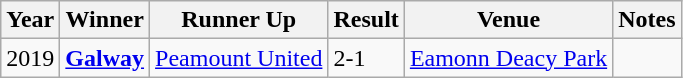<table class="wikitable">
<tr>
<th>Year</th>
<th>Winner</th>
<th>Runner Up</th>
<th>Result</th>
<th>Venue</th>
<th>Notes</th>
</tr>
<tr>
<td>2019</td>
<td><strong><a href='#'>Galway</a></strong></td>
<td><a href='#'>Peamount United</a></td>
<td>2-1</td>
<td><a href='#'>Eamonn Deacy Park</a></td>
<td></td>
</tr>
</table>
